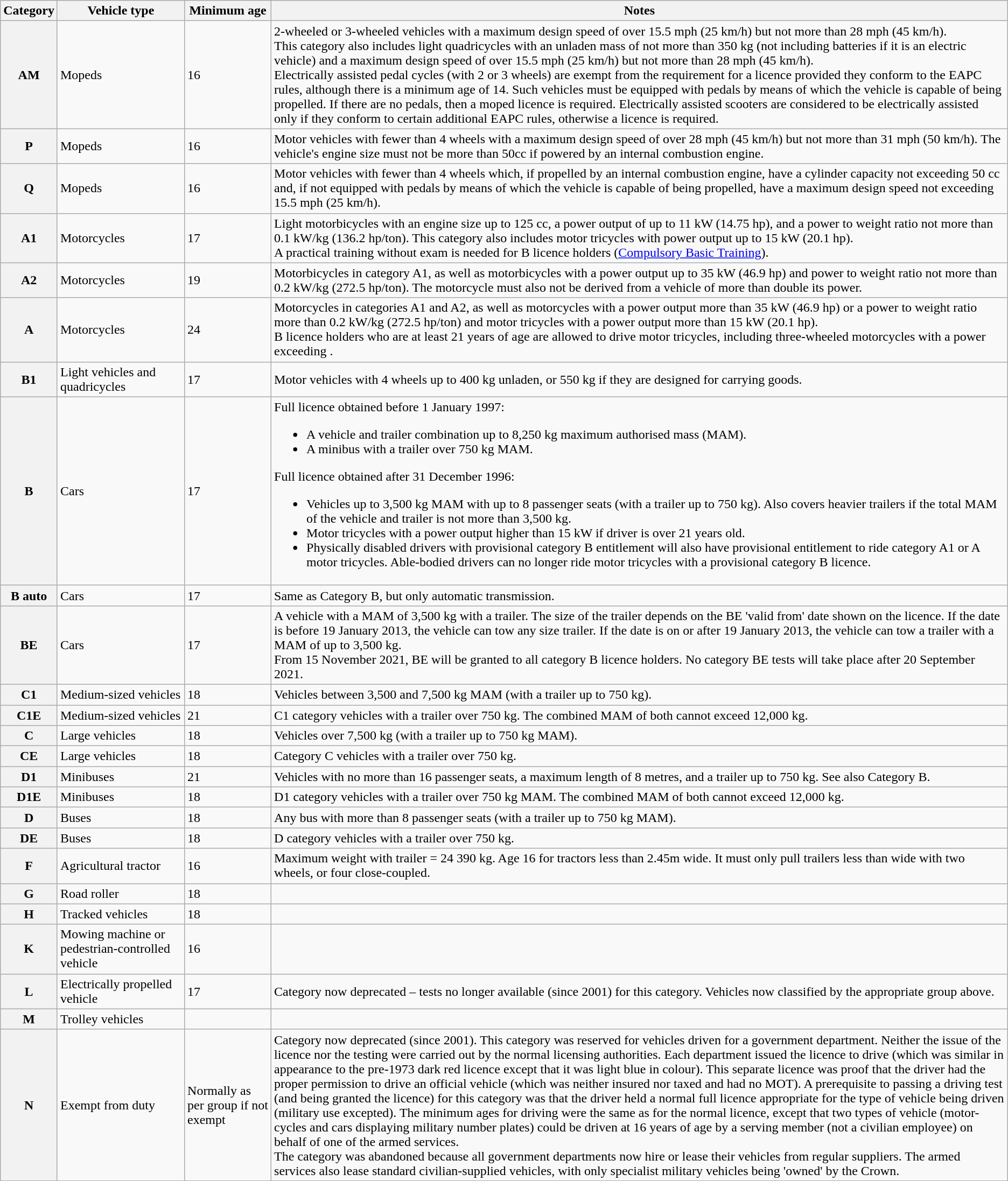<table class="wikitable">
<tr>
<th>Category</th>
<th width=150px>Vehicle type</th>
<th width=100>Minimum age</th>
<th>Notes</th>
</tr>
<tr>
<th>AM</th>
<td>Mopeds</td>
<td>16</td>
<td>2-wheeled or 3-wheeled vehicles with a maximum design speed of over 15.5 mph (25 km/h) but not more than 28 mph (45 km/h).<br>This category also includes light quadricycles with an unladen mass of not more than 350 kg (not including batteries if it is an electric vehicle) and a maximum design speed of over 15.5 mph (25 km/h) but not more than 28 mph (45 km/h).<br>Electrically assisted pedal cycles (with 2 or 3 wheels) are exempt from the requirement for a licence provided they conform to the EAPC rules, although there is a minimum age of 14. Such vehicles must be equipped with pedals by means of which the vehicle is capable of being propelled. If there are no pedals, then a moped licence is required. Electrically assisted scooters are considered to be electrically assisted only if they conform to certain additional EAPC rules, otherwise a licence is required.</td>
</tr>
<tr>
<th>P</th>
<td>Mopeds</td>
<td>16</td>
<td>Motor vehicles with fewer than 4 wheels with a maximum design speed of over 28 mph (45 km/h) but not more than 31 mph (50 km/h). The vehicle's engine size must not be more than 50cc if powered by an internal combustion engine.</td>
</tr>
<tr>
<th>Q</th>
<td>Mopeds</td>
<td>16</td>
<td>Motor vehicles with fewer than 4 wheels which, if propelled by an internal combustion engine, have a cylinder capacity not exceeding 50 cc and, if not equipped with pedals by means of which the vehicle is capable of being propelled, have a maximum design speed not exceeding 15.5 mph (25 km/h).</td>
</tr>
<tr>
<th>A1</th>
<td>Motorcycles</td>
<td>17</td>
<td>Light motorbicycles with an engine size up to 125 cc, a power output of up to 11 kW (14.75 hp), and a power to weight ratio not more than 0.1 kW/kg (136.2 hp/ton). This category also includes motor tricycles with power output up to 15 kW (20.1 hp).<br>A practical training without exam is needed for B licence holders (<a href='#'>Compulsory Basic Training</a>).</td>
</tr>
<tr>
<th>A2</th>
<td>Motorcycles</td>
<td>19</td>
<td>Motorbicycles in category A1, as well as motorbicycles with a power output up to 35 kW (46.9 hp) and power to weight ratio not more than 0.2 kW/<abbr>kg (272.5 hp/ton).</abbr> The motorcycle must also not be derived from a vehicle of more than double its power.</td>
</tr>
<tr>
<th>A</th>
<td>Motorcycles</td>
<td>24</td>
<td>Motorcycles in categories A1 and A2, as well as motorcycles with a power output more than 35 kW (46.9 hp) or a power to weight ratio more than 0.2 kW/<abbr>kg (272.5 hp/ton) and motor tricycles with a power output more than 15 kW (20.1 hp).</abbr><br>B licence holders who are at least 21 years of age are allowed to drive motor tricycles, including three-wheeled motorcycles with a power exceeding .</td>
</tr>
<tr>
<th>B1</th>
<td>Light vehicles and quadricycles</td>
<td>17</td>
<td>Motor vehicles with 4 wheels up to 400 kg unladen, or 550 kg if they are designed for carrying goods.</td>
</tr>
<tr>
<th>B</th>
<td>Cars</td>
<td>17</td>
<td>Full licence obtained before 1 January 1997:<br><ul><li>A vehicle and trailer combination up to 8,250 kg maximum authorised mass (<abbr>MAM</abbr>).</li><li>A minibus with a trailer over 750 kg <abbr>MAM</abbr>.</li></ul>Full licence obtained after 31 December 1996:<ul><li>Vehicles up to 3,500 kg <abbr>MAM</abbr> with up to 8 passenger seats (with a trailer up to 750 kg). Also covers heavier trailers if the total <abbr>MAM</abbr> of the vehicle and trailer is not more than 3,500 kg.</li><li>Motor tricycles with a power output higher than 15 kW if driver is over 21 years old.</li><li>Physically disabled drivers with provisional category B entitlement will also have provisional entitlement to ride category A1 or A motor tricycles. Able-bodied drivers can no longer ride motor tricycles with a provisional category B licence.</li></ul></td>
</tr>
<tr>
<th>B auto</th>
<td>Cars</td>
<td>17</td>
<td>Same as Category B, but only automatic transmission.</td>
</tr>
<tr>
<th>BE</th>
<td>Cars</td>
<td>17</td>
<td>A vehicle with a <abbr>MAM</abbr> of 3,500 kg with a trailer. The size of the trailer depends on the BE 'valid from' date shown on the licence. If the date is before 19 January 2013, the vehicle can tow any size trailer. If the date is on or after 19 January 2013, the vehicle can tow a trailer with a <abbr>MAM</abbr> of up to 3,500 kg.<br>From 15 November 2021, BE will be granted to all category B licence holders. No category BE tests will take place after 20 September 2021.</td>
</tr>
<tr>
<th>C1</th>
<td>Medium-sized vehicles</td>
<td>18</td>
<td>Vehicles between 3,500 and 7,500 kg <abbr>MAM</abbr> (with a trailer up to 750 kg).</td>
</tr>
<tr>
<th>C1E</th>
<td>Medium-sized vehicles</td>
<td>21</td>
<td>C1 category vehicles with a trailer over 750 kg. The combined <abbr>MAM</abbr> of both cannot exceed 12,000 kg.</td>
</tr>
<tr>
<th>C</th>
<td>Large vehicles</td>
<td>18</td>
<td>Vehicles over 7,500 kg (with a trailer up to 750 kg <abbr>MAM</abbr>).</td>
</tr>
<tr>
<th>CE</th>
<td>Large vehicles</td>
<td>18</td>
<td>Category C vehicles with a trailer over 750 kg.</td>
</tr>
<tr>
<th>D1</th>
<td>Minibuses</td>
<td>21</td>
<td>Vehicles with no more than 16 passenger seats, a maximum length of 8 metres, and a trailer up to 750 kg. See also Category B.</td>
</tr>
<tr>
<th>D1E</th>
<td>Minibuses</td>
<td>18</td>
<td>D1 category vehicles with a trailer over 750 kg <abbr>MAM</abbr>. The combined <abbr>MAM</abbr> of both cannot exceed 12,000 kg.</td>
</tr>
<tr>
<th>D</th>
<td>Buses</td>
<td>18</td>
<td>Any bus with more than 8 passenger seats (with a trailer up to 750 kg <abbr>MAM</abbr>).</td>
</tr>
<tr>
<th>DE</th>
<td>Buses</td>
<td>18</td>
<td>D category vehicles with a trailer over 750 kg.</td>
</tr>
<tr>
<th>F</th>
<td>Agricultural tractor</td>
<td>16</td>
<td>Maximum weight with trailer = 24 390 kg.  Age 16 for tractors less than 2.45m wide. It must only pull trailers less than  wide with two wheels, or four close-coupled.</td>
</tr>
<tr>
<th>G</th>
<td>Road roller</td>
<td>18</td>
<td></td>
</tr>
<tr>
<th>H</th>
<td>Tracked vehicles</td>
<td>18</td>
<td></td>
</tr>
<tr>
<th>K</th>
<td>Mowing machine or pedestrian-controlled vehicle</td>
<td>16</td>
<td></td>
</tr>
<tr>
<th>L</th>
<td>Electrically propelled vehicle</td>
<td>17</td>
<td>Category now deprecated – tests no longer available (since 2001) for this category. Vehicles now classified by the appropriate group above.</td>
</tr>
<tr>
<th>M</th>
<td>Trolley vehicles</td>
<td></td>
<td></td>
</tr>
<tr>
<th>N</th>
<td>Exempt from duty</td>
<td>Normally as per group if not exempt</td>
<td>Category now deprecated (since 2001). This category was reserved for vehicles driven for a government department. Neither the issue of the licence nor the testing were carried out by the normal licensing authorities. Each department issued the licence to drive (which was similar in appearance to the pre-1973 dark red licence except that it was light blue in colour). This separate licence was proof that the driver had the proper permission to drive an official vehicle (which was neither insured nor taxed and had no MOT). A prerequisite to passing a driving test (and being granted the licence) for this category was that the driver held a normal full licence appropriate for the type of vehicle being driven (military use excepted). The minimum ages for driving were the same as for the normal licence, except that two types of vehicle (motor-cycles and cars displaying military number plates) could be driven at 16 years of age by a serving member (not a civilian employee) on behalf of one of the armed services.<br>The category was abandoned because all government departments now hire or lease their vehicles from regular suppliers. The armed services also lease standard civilian-supplied vehicles, with only specialist military vehicles being 'owned' by the Crown.</td>
</tr>
</table>
